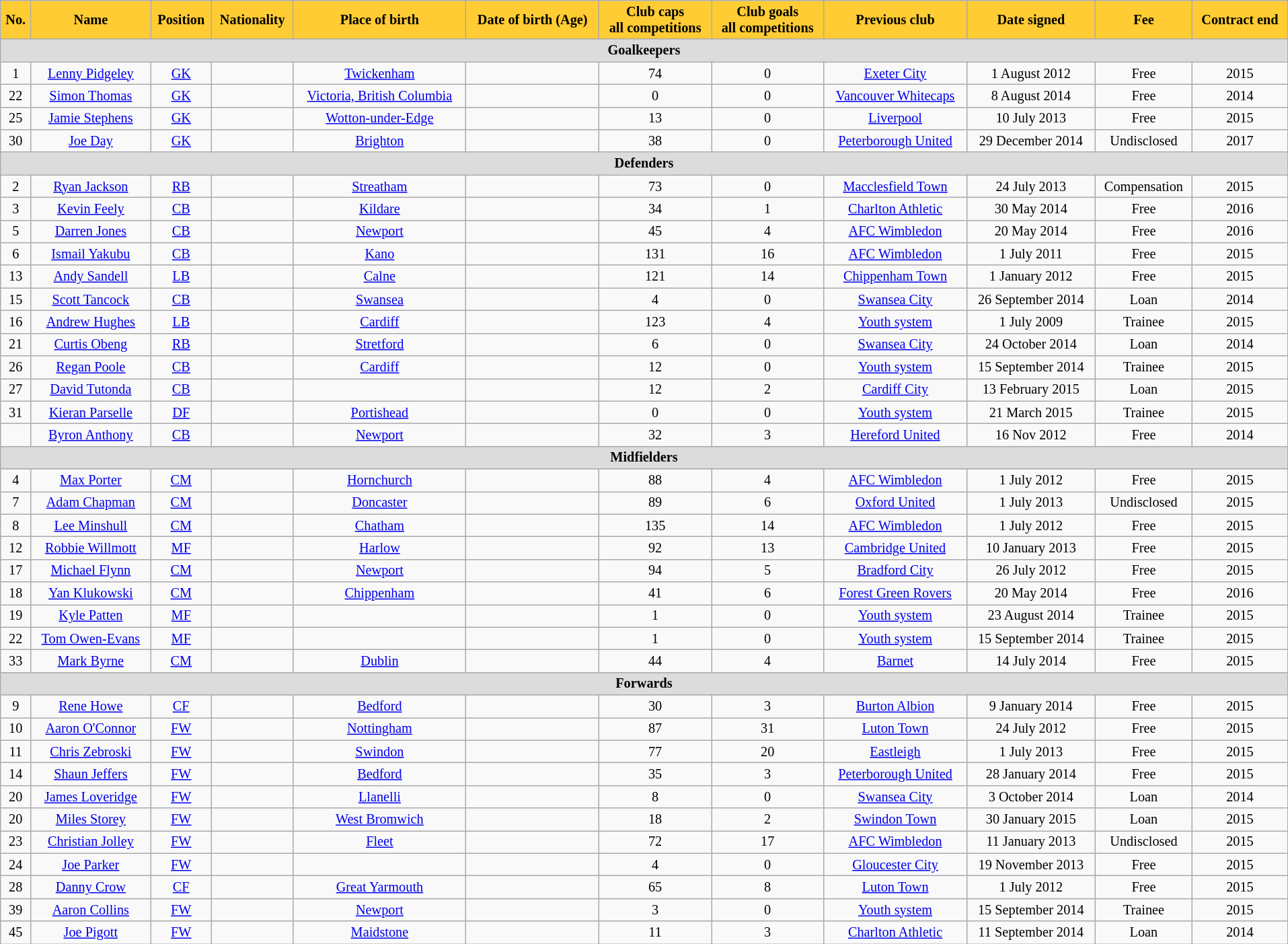<table class="wikitable" style="text-align:center; font-size:84.5%; width:101%;">
<tr>
<th style="background:#FC3; color:#000; text-align:center;">No.</th>
<th style="background:#FC3; color:#000; text-align:center;">Name</th>
<th style="background:#FC3; color:#000; text-align:center;">Position</th>
<th style="background:#FC3; color:#000; text-align:center;">Nationality</th>
<th style="background:#FC3; color:#000; text-align:center;">Place of birth</th>
<th style="background:#FC3; color:#000; text-align:center;">Date of birth (Age)</th>
<th style="background:#FC3; color:#000; text-align:center;">Club caps<br>all competitions</th>
<th style="background:#FC3; color:#000; text-align:center;">Club goals<br>all competitions</th>
<th style="background:#FC3; color:#000; text-align:center;">Previous club</th>
<th style="background:#FC3; color:#000; text-align:center;">Date signed</th>
<th style="background:#FC3; color:#000; text-align:center;">Fee</th>
<th style="background:#FC3; color:#000; text-align:center;">Contract end</th>
</tr>
<tr>
<th colspan="14" style="background:#dcdcdc; text-align:center;">Goalkeepers</th>
</tr>
<tr>
<td>1</td>
<td><a href='#'>Lenny Pidgeley</a></td>
<td><a href='#'>GK</a></td>
<td></td>
<td><a href='#'>Twickenham</a></td>
<td></td>
<td>74</td>
<td>0</td>
<td><a href='#'>Exeter City</a></td>
<td>1 August 2012</td>
<td>Free</td>
<td>2015</td>
</tr>
<tr>
<td>22</td>
<td><a href='#'>Simon Thomas</a></td>
<td><a href='#'>GK</a></td>
<td></td>
<td><a href='#'>Victoria, British Columbia</a></td>
<td></td>
<td>0</td>
<td>0</td>
<td><a href='#'>Vancouver Whitecaps</a></td>
<td>8 August 2014</td>
<td>Free</td>
<td>2014</td>
</tr>
<tr>
<td>25</td>
<td><a href='#'>Jamie Stephens</a></td>
<td><a href='#'>GK</a></td>
<td></td>
<td><a href='#'>Wotton-under-Edge</a></td>
<td></td>
<td>13</td>
<td>0</td>
<td><a href='#'>Liverpool</a></td>
<td>10 July 2013</td>
<td>Free</td>
<td>2015</td>
</tr>
<tr>
<td>30</td>
<td><a href='#'>Joe Day</a></td>
<td><a href='#'>GK</a></td>
<td></td>
<td><a href='#'>Brighton</a></td>
<td></td>
<td>38</td>
<td>0</td>
<td><a href='#'>Peterborough United</a></td>
<td>29 December 2014</td>
<td>Undisclosed</td>
<td>2017</td>
</tr>
<tr>
<th colspan="14" style="background:#dcdcdc; text-align:center;">Defenders</th>
</tr>
<tr>
<td>2</td>
<td><a href='#'>Ryan Jackson</a></td>
<td><a href='#'>RB</a></td>
<td></td>
<td><a href='#'>Streatham</a></td>
<td></td>
<td>73</td>
<td>0</td>
<td><a href='#'>Macclesfield Town</a></td>
<td>24 July 2013</td>
<td>Compensation</td>
<td>2015</td>
</tr>
<tr>
<td>3</td>
<td><a href='#'>Kevin Feely</a></td>
<td><a href='#'>CB</a></td>
<td></td>
<td><a href='#'>Kildare</a></td>
<td></td>
<td>34</td>
<td>1</td>
<td><a href='#'>Charlton Athletic</a></td>
<td>30 May 2014</td>
<td>Free</td>
<td>2016</td>
</tr>
<tr>
<td>5</td>
<td><a href='#'>Darren Jones</a></td>
<td><a href='#'>CB</a></td>
<td></td>
<td><a href='#'>Newport</a></td>
<td></td>
<td>45</td>
<td>4</td>
<td><a href='#'>AFC Wimbledon</a></td>
<td>20 May 2014</td>
<td>Free</td>
<td>2016</td>
</tr>
<tr>
<td>6</td>
<td><a href='#'>Ismail Yakubu</a></td>
<td><a href='#'>CB</a></td>
<td></td>
<td> <a href='#'>Kano</a></td>
<td></td>
<td>131</td>
<td>16</td>
<td><a href='#'>AFC Wimbledon</a></td>
<td>1 July 2011</td>
<td>Free</td>
<td>2015</td>
</tr>
<tr>
<td>13</td>
<td><a href='#'>Andy Sandell</a></td>
<td><a href='#'>LB</a></td>
<td></td>
<td><a href='#'>Calne</a></td>
<td></td>
<td>121</td>
<td>14</td>
<td><a href='#'>Chippenham Town</a></td>
<td>1 January 2012</td>
<td>Free</td>
<td>2015</td>
</tr>
<tr>
<td>15</td>
<td><a href='#'>Scott Tancock</a></td>
<td><a href='#'>CB</a></td>
<td></td>
<td><a href='#'>Swansea</a></td>
<td></td>
<td>4</td>
<td>0</td>
<td><a href='#'>Swansea City</a></td>
<td>26 September 2014</td>
<td>Loan</td>
<td>2014</td>
</tr>
<tr>
<td>16</td>
<td><a href='#'>Andrew Hughes</a></td>
<td><a href='#'>LB</a></td>
<td></td>
<td><a href='#'>Cardiff</a></td>
<td></td>
<td>123</td>
<td>4</td>
<td><a href='#'>Youth system</a></td>
<td>1 July 2009</td>
<td>Trainee</td>
<td>2015</td>
</tr>
<tr>
<td>21</td>
<td><a href='#'>Curtis Obeng</a></td>
<td><a href='#'>RB</a></td>
<td></td>
<td><a href='#'>Stretford</a></td>
<td></td>
<td>6</td>
<td>0</td>
<td><a href='#'>Swansea City</a></td>
<td>24 October 2014</td>
<td>Loan</td>
<td>2014</td>
</tr>
<tr>
<td>26</td>
<td><a href='#'>Regan Poole</a></td>
<td><a href='#'>CB</a></td>
<td></td>
<td><a href='#'>Cardiff</a></td>
<td></td>
<td>12</td>
<td>0</td>
<td><a href='#'>Youth system</a></td>
<td>15 September 2014</td>
<td>Trainee</td>
<td>2015</td>
</tr>
<tr>
<td>27</td>
<td><a href='#'>David Tutonda</a></td>
<td><a href='#'>CB</a></td>
<td></td>
<td></td>
<td></td>
<td>12</td>
<td>2</td>
<td><a href='#'>Cardiff City</a></td>
<td>13 February 2015</td>
<td>Loan</td>
<td>2015</td>
</tr>
<tr>
<td>31</td>
<td><a href='#'>Kieran Parselle</a></td>
<td><a href='#'>DF</a></td>
<td></td>
<td> <a href='#'>Portishead</a></td>
<td></td>
<td>0</td>
<td>0</td>
<td><a href='#'>Youth system</a></td>
<td>21 March 2015</td>
<td>Trainee</td>
<td>2015</td>
</tr>
<tr>
<td></td>
<td><a href='#'>Byron Anthony</a></td>
<td><a href='#'>CB</a></td>
<td></td>
<td><a href='#'>Newport</a></td>
<td></td>
<td>32</td>
<td>3</td>
<td><a href='#'>Hereford United</a></td>
<td>16 Nov 2012</td>
<td>Free</td>
<td>2014</td>
</tr>
<tr>
<th colspan="14" style="background:#dcdcdc; text-align:center;">Midfielders</th>
</tr>
<tr>
<td>4</td>
<td><a href='#'>Max Porter</a></td>
<td><a href='#'>CM</a></td>
<td></td>
<td><a href='#'>Hornchurch</a></td>
<td></td>
<td>88</td>
<td>4</td>
<td><a href='#'>AFC Wimbledon</a></td>
<td>1 July 2012</td>
<td>Free</td>
<td>2015</td>
</tr>
<tr>
<td>7</td>
<td><a href='#'>Adam Chapman</a></td>
<td><a href='#'>CM</a></td>
<td></td>
<td> <a href='#'>Doncaster</a></td>
<td></td>
<td>89</td>
<td>6</td>
<td><a href='#'>Oxford United</a></td>
<td>1 July 2013</td>
<td>Undisclosed</td>
<td>2015</td>
</tr>
<tr>
<td>8</td>
<td><a href='#'>Lee Minshull</a></td>
<td><a href='#'>CM</a></td>
<td></td>
<td><a href='#'>Chatham</a></td>
<td></td>
<td>135</td>
<td>14</td>
<td><a href='#'>AFC Wimbledon</a></td>
<td>1 July 2012</td>
<td>Free</td>
<td>2015</td>
</tr>
<tr>
<td>12</td>
<td><a href='#'>Robbie Willmott</a></td>
<td><a href='#'>MF</a></td>
<td></td>
<td><a href='#'>Harlow</a></td>
<td></td>
<td>92</td>
<td>13</td>
<td><a href='#'>Cambridge United</a></td>
<td>10 January 2013</td>
<td>Free</td>
<td>2015</td>
</tr>
<tr>
<td>17</td>
<td><a href='#'>Michael Flynn</a></td>
<td><a href='#'>CM</a></td>
<td></td>
<td><a href='#'>Newport</a></td>
<td></td>
<td>94</td>
<td>5</td>
<td><a href='#'>Bradford City</a></td>
<td>26 July 2012</td>
<td>Free</td>
<td>2015</td>
</tr>
<tr>
<td>18</td>
<td><a href='#'>Yan Klukowski</a></td>
<td><a href='#'>CM</a></td>
<td></td>
<td><a href='#'>Chippenham</a></td>
<td></td>
<td>41</td>
<td>6</td>
<td><a href='#'>Forest Green Rovers</a></td>
<td>20 May 2014</td>
<td>Free</td>
<td>2016</td>
</tr>
<tr>
<td>19</td>
<td><a href='#'>Kyle Patten</a></td>
<td><a href='#'>MF</a></td>
<td></td>
<td></td>
<td></td>
<td>1</td>
<td>0</td>
<td><a href='#'>Youth system</a></td>
<td>23 August 2014</td>
<td>Trainee</td>
<td>2015</td>
</tr>
<tr>
<td>22</td>
<td><a href='#'>Tom Owen-Evans</a></td>
<td><a href='#'>MF</a></td>
<td></td>
<td></td>
<td></td>
<td>1</td>
<td>0</td>
<td><a href='#'>Youth system</a></td>
<td>15 September 2014</td>
<td>Trainee</td>
<td>2015</td>
</tr>
<tr>
<td>33</td>
<td><a href='#'>Mark Byrne</a></td>
<td><a href='#'>CM</a></td>
<td></td>
<td><a href='#'>Dublin</a></td>
<td></td>
<td>44</td>
<td>4</td>
<td><a href='#'>Barnet</a></td>
<td>14 July 2014</td>
<td>Free</td>
<td>2015</td>
</tr>
<tr>
<th colspan="14" style="background:#dcdcdc; text-align:center;">Forwards</th>
</tr>
<tr>
<td>9</td>
<td><a href='#'>Rene Howe</a></td>
<td><a href='#'>CF</a></td>
<td></td>
<td><a href='#'>Bedford</a></td>
<td></td>
<td>30</td>
<td>3</td>
<td><a href='#'>Burton Albion</a></td>
<td>9 January 2014</td>
<td>Free</td>
<td>2015</td>
</tr>
<tr>
<td>10</td>
<td><a href='#'>Aaron O'Connor</a></td>
<td><a href='#'>FW</a></td>
<td></td>
<td><a href='#'>Nottingham</a></td>
<td></td>
<td>87</td>
<td>31</td>
<td><a href='#'>Luton Town</a></td>
<td>24 July 2012</td>
<td>Free</td>
<td>2015</td>
</tr>
<tr>
<td>11</td>
<td><a href='#'>Chris Zebroski</a></td>
<td><a href='#'>FW</a></td>
<td></td>
<td><a href='#'>Swindon</a></td>
<td></td>
<td>77</td>
<td>20</td>
<td><a href='#'>Eastleigh</a></td>
<td>1 July 2013</td>
<td>Free</td>
<td>2015</td>
</tr>
<tr>
<td>14</td>
<td><a href='#'>Shaun Jeffers</a></td>
<td><a href='#'>FW</a></td>
<td></td>
<td><a href='#'>Bedford</a></td>
<td></td>
<td>35</td>
<td>3</td>
<td><a href='#'>Peterborough United</a></td>
<td>28 January 2014</td>
<td>Free</td>
<td>2015</td>
</tr>
<tr>
<td>20</td>
<td><a href='#'>James Loveridge</a></td>
<td><a href='#'>FW</a></td>
<td></td>
<td><a href='#'>Llanelli</a></td>
<td></td>
<td>8</td>
<td>0</td>
<td><a href='#'>Swansea City</a></td>
<td>3 October 2014</td>
<td>Loan</td>
<td>2014</td>
</tr>
<tr>
<td>20</td>
<td><a href='#'>Miles Storey</a></td>
<td><a href='#'>FW</a></td>
<td></td>
<td><a href='#'>West Bromwich</a></td>
<td></td>
<td>18</td>
<td>2</td>
<td><a href='#'>Swindon Town</a></td>
<td>30 January 2015</td>
<td>Loan</td>
<td>2015</td>
</tr>
<tr>
<td>23</td>
<td><a href='#'>Christian Jolley</a></td>
<td><a href='#'>FW</a></td>
<td></td>
<td><a href='#'>Fleet</a></td>
<td></td>
<td>72</td>
<td>17</td>
<td><a href='#'>AFC Wimbledon</a></td>
<td>11 January 2013</td>
<td>Undisclosed</td>
<td>2015</td>
</tr>
<tr>
<td>24</td>
<td><a href='#'>Joe Parker</a></td>
<td><a href='#'>FW</a></td>
<td></td>
<td></td>
<td></td>
<td>4</td>
<td>0</td>
<td><a href='#'>Gloucester City</a></td>
<td>19 November 2013</td>
<td>Free</td>
<td>2015</td>
</tr>
<tr>
<td>28</td>
<td><a href='#'>Danny Crow</a></td>
<td><a href='#'>CF</a></td>
<td></td>
<td><a href='#'>Great Yarmouth</a></td>
<td></td>
<td>65</td>
<td>8</td>
<td><a href='#'>Luton Town</a></td>
<td>1 July 2012</td>
<td>Free</td>
<td>2015</td>
</tr>
<tr>
<td>39</td>
<td><a href='#'>Aaron Collins</a></td>
<td><a href='#'>FW</a></td>
<td></td>
<td><a href='#'>Newport</a></td>
<td></td>
<td>3</td>
<td>0</td>
<td><a href='#'>Youth system</a></td>
<td>15 September 2014</td>
<td>Trainee</td>
<td>2015</td>
</tr>
<tr>
<td>45</td>
<td><a href='#'>Joe Pigott</a></td>
<td><a href='#'>FW</a></td>
<td></td>
<td><a href='#'>Maidstone</a></td>
<td></td>
<td>11</td>
<td>3</td>
<td><a href='#'>Charlton Athletic</a></td>
<td>11 September 2014</td>
<td>Loan</td>
<td>2014</td>
</tr>
</table>
